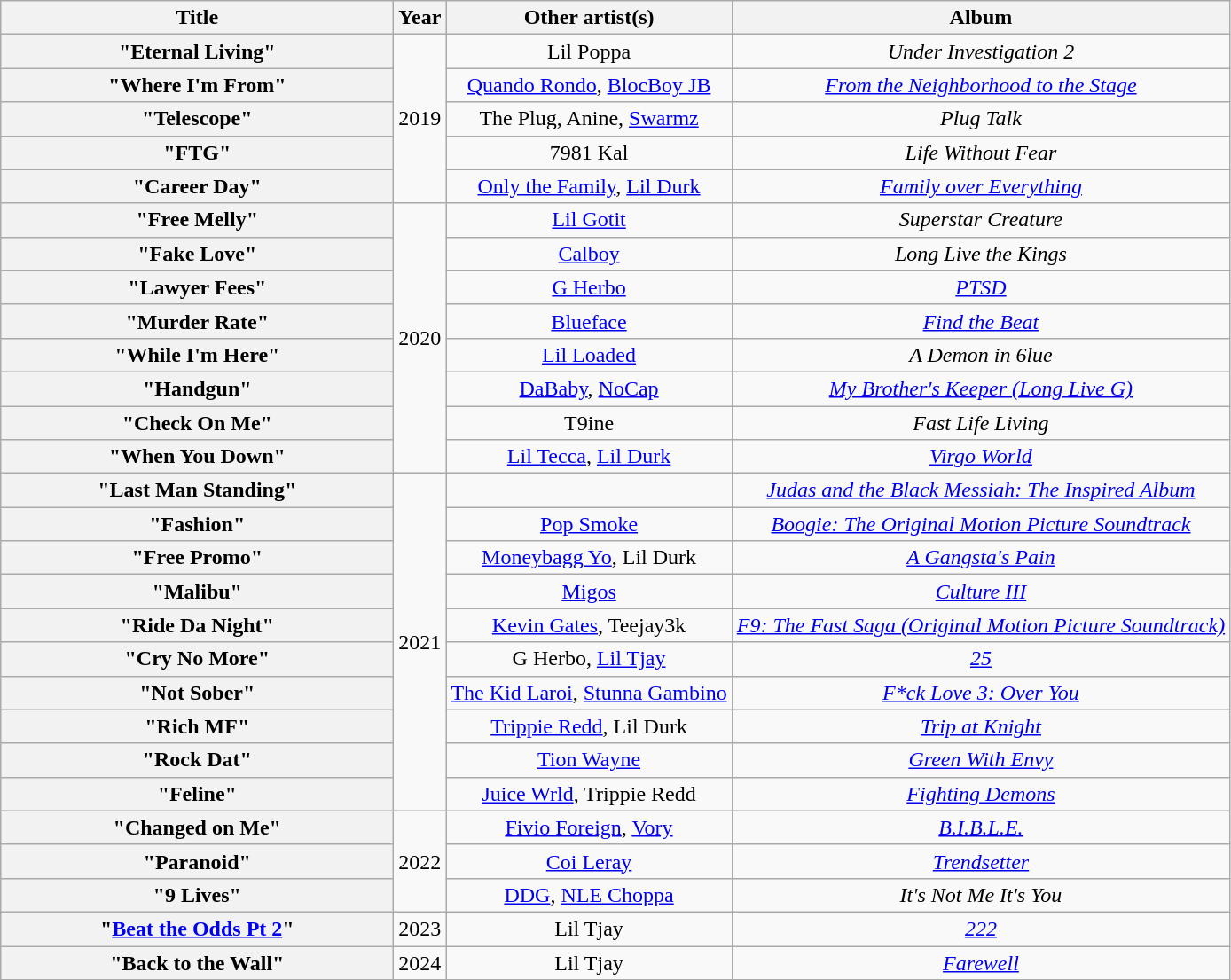<table class="wikitable plainrowheaders" style="text-align:center;">
<tr>
<th scope="col" style="width:18em;">Title</th>
<th scope="col">Year</th>
<th scope="col">Other artist(s)</th>
<th scope="col">Album</th>
</tr>
<tr>
<th scope="row">"Eternal Living"</th>
<td rowspan="5">2019</td>
<td>Lil Poppa</td>
<td><em>Under Investigation 2</em></td>
</tr>
<tr>
<th scope="row">"Where I'm From"</th>
<td><a href='#'>Quando Rondo</a>, <a href='#'>BlocBoy JB</a></td>
<td><em><a href='#'>From the Neighborhood to the Stage</a></em></td>
</tr>
<tr>
<th scope="row">"Telescope"</th>
<td>The Plug, Anine, <a href='#'>Swarmz</a></td>
<td><em>Plug Talk</em></td>
</tr>
<tr>
<th scope="row">"FTG"</th>
<td>7981 Kal</td>
<td><em>Life Without Fear</em></td>
</tr>
<tr>
<th scope="row">"Career Day"</th>
<td><a href='#'>Only the Family</a>, <a href='#'>Lil Durk</a></td>
<td><em><a href='#'>Family over Everything</a></em></td>
</tr>
<tr>
<th scope="row">"Free Melly"</th>
<td rowspan="8">2020</td>
<td><a href='#'>Lil Gotit</a></td>
<td><em>Superstar Creature</em></td>
</tr>
<tr>
<th scope="row">"Fake Love"</th>
<td><a href='#'>Calboy</a></td>
<td><em>Long Live the Kings</em></td>
</tr>
<tr>
<th scope="row">"Lawyer Fees"</th>
<td><a href='#'>G Herbo</a></td>
<td><em><a href='#'>PTSD</a></em></td>
</tr>
<tr>
<th scope="row">"Murder Rate"</th>
<td><a href='#'>Blueface</a></td>
<td><em><a href='#'>Find the Beat</a></em></td>
</tr>
<tr>
<th scope="row">"While I'm Here"</th>
<td><a href='#'>Lil Loaded</a></td>
<td><em>A Demon in 6lue</em></td>
</tr>
<tr>
<th scope="row">"Handgun"</th>
<td><a href='#'>DaBaby</a>, <a href='#'>NoCap</a></td>
<td><em><a href='#'>My Brother's Keeper (Long Live G)</a></em></td>
</tr>
<tr>
<th scope="row">"Check On Me"</th>
<td>T9ine</td>
<td><em>Fast Life Living</em></td>
</tr>
<tr>
<th scope="row">"When You Down"</th>
<td><a href='#'>Lil Tecca</a>, <a href='#'>Lil Durk</a></td>
<td><em><a href='#'>Virgo World</a></em></td>
</tr>
<tr>
<th scope="row">"Last Man Standing"</th>
<td rowspan="10">2021</td>
<td></td>
<td><em><a href='#'>Judas and the Black Messiah: The Inspired Album</a></em></td>
</tr>
<tr>
<th scope="row">"Fashion"</th>
<td><a href='#'>Pop Smoke</a></td>
<td><em><a href='#'>Boogie: The Original Motion Picture Soundtrack</a></em></td>
</tr>
<tr>
<th scope="row">"Free Promo"</th>
<td><a href='#'>Moneybagg Yo</a>, Lil Durk</td>
<td><em><a href='#'>A Gangsta's Pain</a></em></td>
</tr>
<tr>
<th scope="row">"Malibu"</th>
<td><a href='#'>Migos</a></td>
<td><em><a href='#'>Culture III</a></em></td>
</tr>
<tr>
<th scope="row">"Ride Da Night"</th>
<td><a href='#'>Kevin Gates</a>, Teejay3k</td>
<td><em><a href='#'>F9: The Fast Saga (Original Motion Picture Soundtrack)</a></em></td>
</tr>
<tr>
<th scope="row">"Cry No More"</th>
<td>G Herbo, <a href='#'>Lil Tjay</a></td>
<td><em><a href='#'>25</a></em></td>
</tr>
<tr>
<th scope="row">"Not Sober"</th>
<td><a href='#'>The Kid Laroi</a>, <a href='#'>Stunna Gambino</a></td>
<td><em><a href='#'>F*ck Love 3: Over You</a></em></td>
</tr>
<tr>
<th scope="row">"Rich MF"</th>
<td><a href='#'>Trippie Redd</a>, Lil Durk</td>
<td><em><a href='#'>Trip at Knight</a></em></td>
</tr>
<tr>
<th scope="row">"Rock Dat"</th>
<td><a href='#'>Tion Wayne</a></td>
<td><em><a href='#'>Green With Envy</a></em></td>
</tr>
<tr>
<th scope="row">"Feline"</th>
<td><a href='#'>Juice Wrld</a>, Trippie Redd</td>
<td><em><a href='#'>Fighting Demons</a></em></td>
</tr>
<tr>
<th scope="row">"Changed on Me"</th>
<td rowspan="3">2022</td>
<td><a href='#'>Fivio Foreign</a>, <a href='#'>Vory</a></td>
<td><em><a href='#'>B.I.B.L.E.</a></em></td>
</tr>
<tr>
<th scope="row">"Paranoid"</th>
<td><a href='#'>Coi Leray</a></td>
<td><em><a href='#'>Trendsetter</a></em></td>
</tr>
<tr>
<th scope="row">"9 Lives"</th>
<td><a href='#'>DDG</a>, <a href='#'>NLE Choppa</a></td>
<td><em>It's Not Me It's You</em></td>
</tr>
<tr>
<th scope="row">"<a href='#'>Beat the Odds Pt 2</a>"</th>
<td>2023</td>
<td>Lil Tjay</td>
<td><em><a href='#'>222</a></em></td>
</tr>
<tr>
<th scope="row">"Back to the Wall"</th>
<td>2024</td>
<td>Lil Tjay</td>
<td><em><a href='#'>Farewell</a></em></td>
</tr>
</table>
